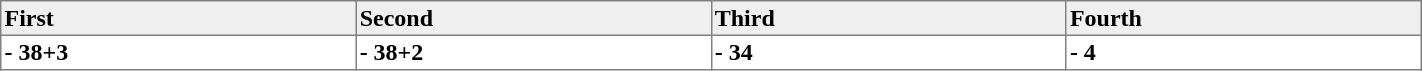<table border=1 cellpadding=2 cellspacing=0 width=75% style="border-collapse:collapse">
<tr align=left style="background:#efefef;">
<th width=20%>First</th>
<th width=20%>Second</th>
<th width=20%>Third</th>
<th width=20%>Fourth</th>
</tr>
<tr align=left>
<td valign=top><strong> - 38+3</strong></td>
<td valign=top><strong> - 38+2</strong></td>
<td valign=top><strong> - 34</strong></td>
<td valign=top><strong> - 4</strong></td>
</tr>
</table>
